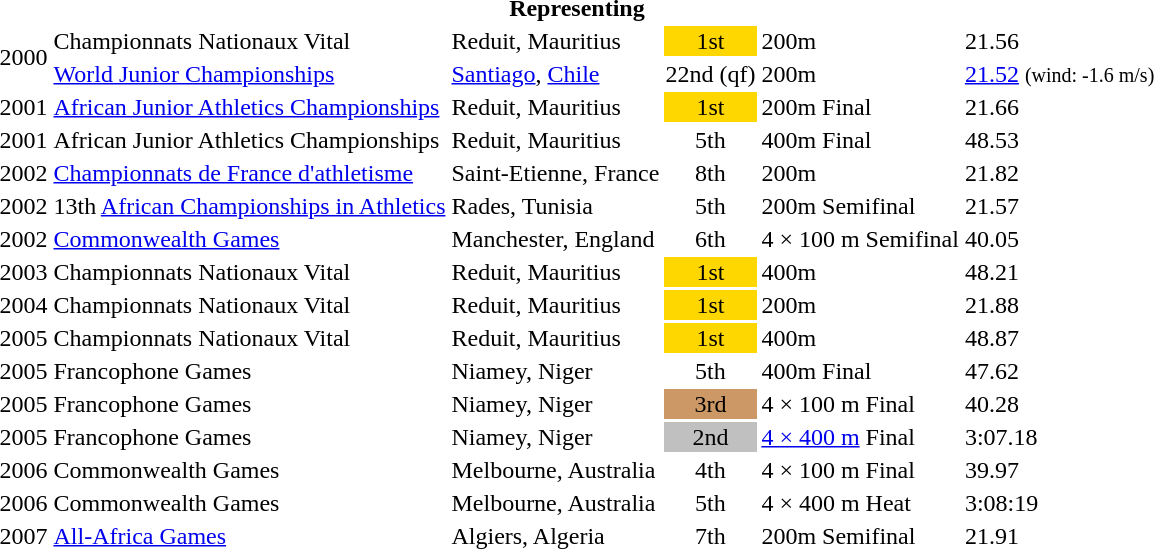<table>
<tr>
<th colspan="6">Representing </th>
</tr>
<tr>
<td rowspan=2>2000</td>
<td>Championnats Nationaux Vital</td>
<td>Reduit, Mauritius</td>
<td bgcolor="gold" align="center">1st</td>
<td>200m</td>
<td>21.56</td>
</tr>
<tr>
<td><a href='#'>World Junior Championships</a></td>
<td><a href='#'>Santiago</a>, <a href='#'>Chile</a></td>
<td>22nd (qf)</td>
<td>200m</td>
<td><a href='#'>21.52</a> <small>(wind: -1.6 m/s)</small></td>
</tr>
<tr>
<td>2001</td>
<td><a href='#'>African Junior Athletics Championships</a></td>
<td>Reduit, Mauritius</td>
<td bgcolor="gold" align="center">1st</td>
<td>200m Final</td>
<td>21.66</td>
</tr>
<tr>
<td>2001</td>
<td>African Junior Athletics Championships</td>
<td>Reduit, Mauritius</td>
<td bgcolor="white" align="center">5th</td>
<td>400m Final</td>
<td>48.53</td>
</tr>
<tr>
<td>2002</td>
<td><a href='#'>Championnats de France d'athletisme</a></td>
<td>Saint-Etienne, France</td>
<td bgcolor="white" align="center">8th</td>
<td>200m</td>
<td>21.82</td>
</tr>
<tr>
<td>2002</td>
<td>13th <a href='#'>African Championships in Athletics</a></td>
<td>Rades, Tunisia</td>
<td bgcolor="white" align="center">5th</td>
<td>200m Semifinal</td>
<td>21.57</td>
</tr>
<tr>
<td>2002</td>
<td><a href='#'>Commonwealth Games</a></td>
<td>Manchester, England</td>
<td bgcolor="white" align="center">6th</td>
<td>4 × 100 m Semifinal</td>
<td>40.05</td>
</tr>
<tr>
<td>2003</td>
<td>Championnats Nationaux Vital</td>
<td>Reduit, Mauritius</td>
<td bgcolor="gold" align="center">1st</td>
<td>400m</td>
<td>48.21</td>
</tr>
<tr>
<td>2004</td>
<td>Championnats Nationaux Vital</td>
<td>Reduit, Mauritius</td>
<td bgcolor="gold" align="center">1st</td>
<td>200m</td>
<td>21.88</td>
</tr>
<tr>
<td>2005</td>
<td>Championnats Nationaux Vital</td>
<td>Reduit, Mauritius</td>
<td bgcolor="gold" align="center">1st</td>
<td>400m</td>
<td>48.87</td>
</tr>
<tr>
<td>2005</td>
<td>Francophone Games</td>
<td>Niamey, Niger</td>
<td bgcolor="white" align="center">5th</td>
<td>400m Final</td>
<td>47.62</td>
</tr>
<tr>
<td>2005</td>
<td>Francophone Games</td>
<td>Niamey, Niger</td>
<td bgcolor="cc9966" align="center">3rd</td>
<td>4 × 100 m Final</td>
<td>40.28</td>
</tr>
<tr>
<td>2005</td>
<td>Francophone Games</td>
<td>Niamey, Niger</td>
<td bgcolor="silver" align="center">2nd</td>
<td><a href='#'>4 × 400 m</a> Final</td>
<td>3:07.18</td>
</tr>
<tr>
<td>2006</td>
<td>Commonwealth Games</td>
<td>Melbourne, Australia</td>
<td bgcolor="white" align="center">4th</td>
<td>4 × 100 m Final</td>
<td>39.97</td>
</tr>
<tr>
<td>2006</td>
<td>Commonwealth Games</td>
<td>Melbourne, Australia</td>
<td bgcolor="white" align="center">5th</td>
<td>4 × 400 m Heat</td>
<td>3:08:19</td>
</tr>
<tr>
<td>2007</td>
<td><a href='#'>All-Africa Games</a></td>
<td>Algiers, Algeria</td>
<td bgcolor="white" align="center">7th</td>
<td>200m Semifinal</td>
<td>21.91</td>
</tr>
</table>
